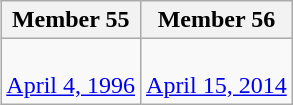<table class=wikitable align=right>
<tr>
<th>Member 55</th>
<th>Member 56</th>
</tr>
<tr>
<td><br><a href='#'>April 4, 1996</a></td>
<td><br><a href='#'>April 15, 2014</a></td>
</tr>
</table>
